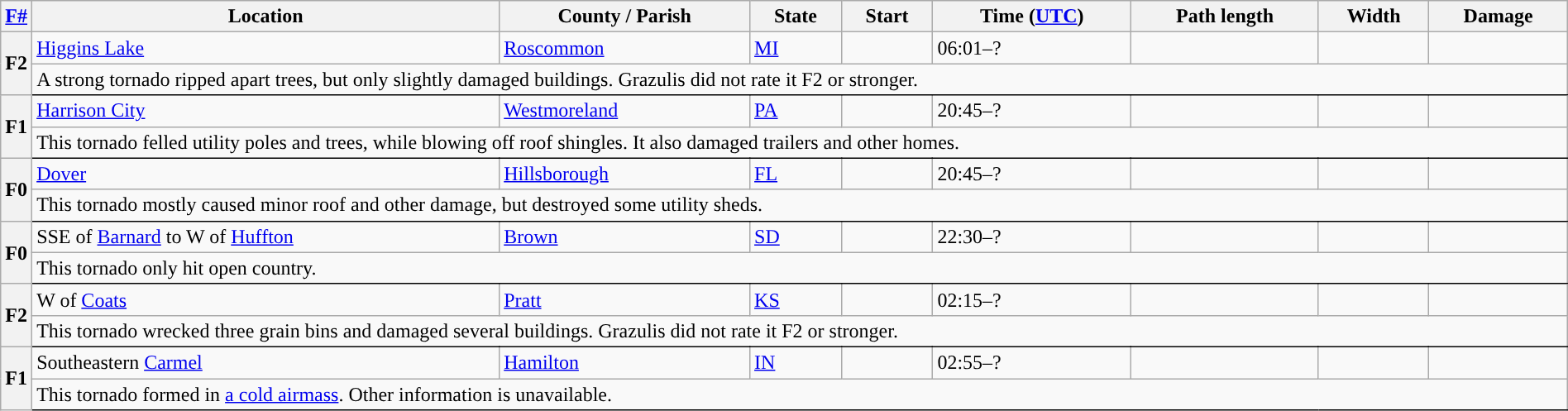<table class="wikitable sortable" style="width:100%;">
<tr>
<th scope="col"  style="width:2%; text-align:center;"><a href='#'>F#</a></th>
<th scope="col" text-align:center;" class="unsortable">Location</th>
<th scope="col" text-align:center;" class="unsortable">County / Parish</th>
<th scope="col" text-align:center;">State</th>
<th scope="col" align="center">Start </th>
<th scope="col" text-align:center;">Time (<a href='#'>UTC</a>)</th>
<th scope="col" text-align:center;">Path length</th>
<th scope="col" text-align:center;">Width</th>
<th scope="col" text-align:center;">Damage</th>
</tr>
<tr>
<th scope="row" rowspan="2" style="background-color:#">F2</th>
<td><a href='#'>Higgins Lake</a></td>
<td><a href='#'>Roscommon</a></td>
<td><a href='#'>MI</a></td>
<td></td>
<td>06:01–?</td>
<td></td>
<td></td>
<td></td>
</tr>
<tr class="expand-child">
<td colspan="9" style=" border-bottom: 1px solid black;">A strong tornado ripped apart  trees, but only slightly damaged buildings. Grazulis did not rate it F2 or stronger.</td>
</tr>
<tr>
<th scope="row" rowspan="2" style="background-color:#">F1</th>
<td><a href='#'>Harrison City</a></td>
<td><a href='#'>Westmoreland</a></td>
<td><a href='#'>PA</a></td>
<td></td>
<td>20:45–?</td>
<td></td>
<td></td>
<td></td>
</tr>
<tr class="expand-child">
<td colspan="9" style=" border-bottom: 1px solid black;">This tornado felled utility poles and trees, while blowing off roof shingles. It also damaged trailers and other homes.</td>
</tr>
<tr>
<th scope="row" rowspan="2" style="background-color:#">F0</th>
<td><a href='#'>Dover</a></td>
<td><a href='#'>Hillsborough</a></td>
<td><a href='#'>FL</a></td>
<td></td>
<td>20:45–?</td>
<td></td>
<td></td>
<td></td>
</tr>
<tr class="expand-child">
<td colspan="9" style=" border-bottom: 1px solid black;">This tornado mostly caused minor roof and other damage, but destroyed some utility sheds.</td>
</tr>
<tr>
<th scope="row" rowspan="2" style="background-color:#">F0</th>
<td>SSE of <a href='#'>Barnard</a> to W of <a href='#'>Huffton</a></td>
<td><a href='#'>Brown</a></td>
<td><a href='#'>SD</a></td>
<td></td>
<td>22:30–?</td>
<td></td>
<td></td>
<td></td>
</tr>
<tr class="expand-child">
<td colspan="9" style=" border-bottom: 1px solid black;">This tornado only hit open country.</td>
</tr>
<tr>
<th scope="row" rowspan="2" style="background-color:#">F2</th>
<td>W of <a href='#'>Coats</a></td>
<td><a href='#'>Pratt</a></td>
<td><a href='#'>KS</a></td>
<td></td>
<td>02:15–?</td>
<td></td>
<td></td>
<td></td>
</tr>
<tr class="expand-child">
<td colspan="9" style=" border-bottom: 1px solid black;">This tornado wrecked three grain bins and damaged several buildings. Grazulis did not rate it F2 or stronger.</td>
</tr>
<tr>
<th scope="row" rowspan="2" style="background-color:#">F1</th>
<td>Southeastern <a href='#'>Carmel</a></td>
<td><a href='#'>Hamilton</a></td>
<td><a href='#'>IN</a></td>
<td></td>
<td>02:55–?</td>
<td></td>
<td></td>
<td></td>
</tr>
<tr class="expand-child">
<td colspan="9" style=" border-bottom: 1px solid black;">This tornado formed in <a href='#'>a cold airmass</a>. Other information is unavailable.</td>
</tr>
</table>
